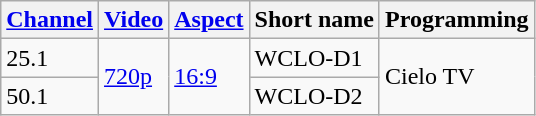<table class="wikitable">
<tr>
<th><a href='#'>Channel</a></th>
<th><a href='#'>Video</a></th>
<th><a href='#'>Aspect</a></th>
<th>Short name</th>
<th>Programming</th>
</tr>
<tr>
<td>25.1</td>
<td rowspan=2><a href='#'>720p</a></td>
<td rowspan=2><a href='#'>16:9</a></td>
<td>WCLO-D1</td>
<td rowspan=2>Cielo TV</td>
</tr>
<tr>
<td>50.1</td>
<td>WCLO-D2</td>
</tr>
</table>
